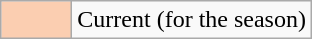<table class="wikitable">
<tr>
<td width="40" align="center" style=background:#FBCEB1></td>
<td>Current  (for the  season)</td>
</tr>
</table>
